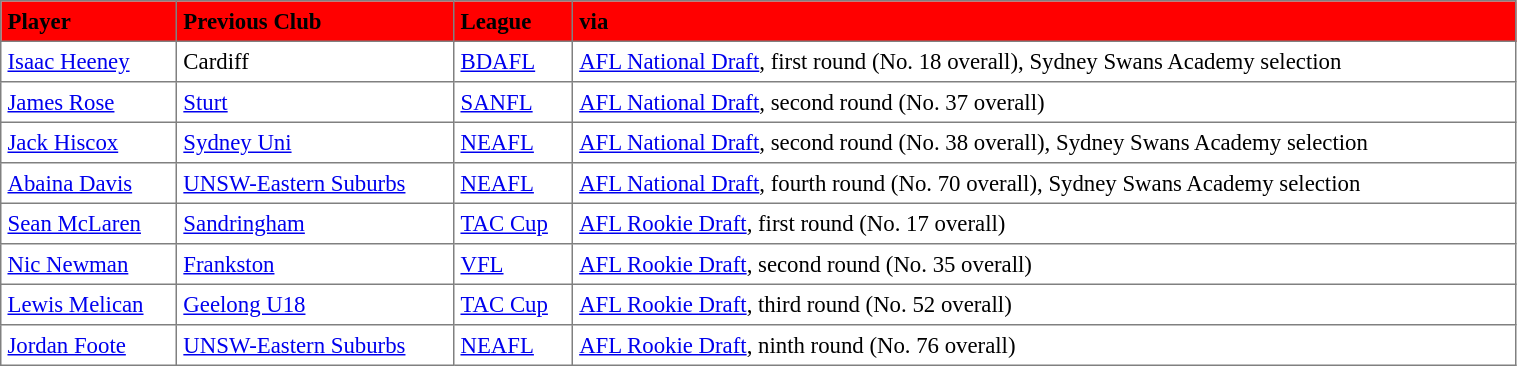<table border="1" cellpadding="4" cellspacing="0"  style="text-align:left; font-size:95%; border-collapse:collapse; width:80%;">
<tr style="background:#FF0000;">
<th><span>Player</span></th>
<th><span>Previous Club</span></th>
<th><span>League</span></th>
<th><span>via</span></th>
</tr>
<tr>
<td> <a href='#'>Isaac Heeney</a></td>
<td>Cardiff</td>
<td><a href='#'>BDAFL</a></td>
<td><a href='#'>AFL National Draft</a>, first round (No. 18 overall), Sydney Swans Academy selection</td>
</tr>
<tr>
<td> <a href='#'>James Rose</a></td>
<td><a href='#'>Sturt</a></td>
<td><a href='#'>SANFL</a></td>
<td><a href='#'>AFL National Draft</a>, second round (No. 37 overall)</td>
</tr>
<tr>
<td> <a href='#'>Jack Hiscox</a></td>
<td><a href='#'>Sydney Uni</a></td>
<td><a href='#'>NEAFL</a></td>
<td><a href='#'>AFL National Draft</a>, second round (No. 38 overall), Sydney Swans Academy selection</td>
</tr>
<tr>
<td> <a href='#'>Abaina Davis</a></td>
<td><a href='#'>UNSW-Eastern Suburbs</a></td>
<td><a href='#'>NEAFL</a></td>
<td><a href='#'>AFL National Draft</a>, fourth round (No. 70 overall), Sydney Swans Academy selection</td>
</tr>
<tr>
<td> <a href='#'>Sean McLaren</a></td>
<td><a href='#'>Sandringham</a></td>
<td><a href='#'>TAC Cup</a></td>
<td><a href='#'>AFL Rookie Draft</a>, first round (No. 17 overall)</td>
</tr>
<tr>
<td> <a href='#'>Nic Newman</a></td>
<td><a href='#'>Frankston</a></td>
<td><a href='#'>VFL</a></td>
<td><a href='#'>AFL Rookie Draft</a>, second round (No. 35 overall)</td>
</tr>
<tr>
<td> <a href='#'>Lewis Melican</a></td>
<td><a href='#'>Geelong U18</a></td>
<td><a href='#'>TAC Cup</a></td>
<td><a href='#'>AFL Rookie Draft</a>, third round (No. 52 overall)</td>
</tr>
<tr>
<td> <a href='#'>Jordan Foote</a></td>
<td><a href='#'>UNSW-Eastern Suburbs</a></td>
<td><a href='#'>NEAFL</a></td>
<td><a href='#'>AFL Rookie Draft</a>, ninth round (No. 76 overall)</td>
</tr>
</table>
